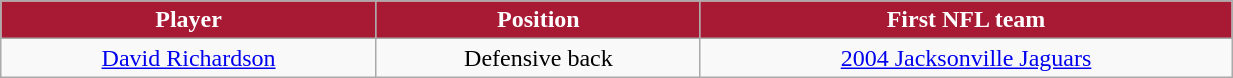<table class="wikitable" width="65%">
<tr align="center"  style="background:#A81933;color:#FFFFFF;">
<td><strong>Player</strong></td>
<td><strong>Position</strong></td>
<td><strong>First NFL team</strong></td>
</tr>
<tr align="center" bgcolor="">
<td><a href='#'>David Richardson</a></td>
<td>Defensive back</td>
<td><a href='#'>2004 Jacksonville Jaguars</a></td>
</tr>
</table>
